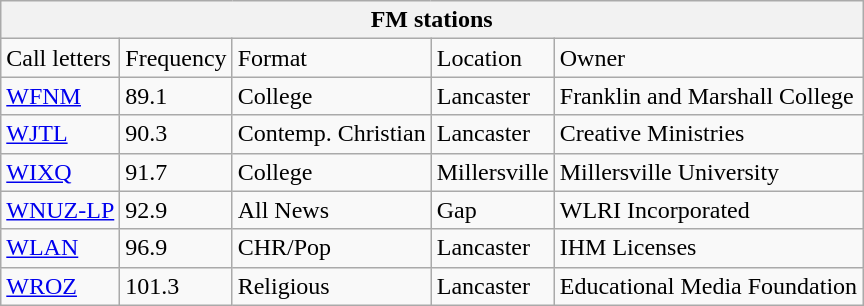<table class="wikitable">
<tr>
<th colspan=5>FM stations</th>
</tr>
<tr>
<td>Call letters</td>
<td>Frequency</td>
<td>Format</td>
<td>Location</td>
<td>Owner</td>
</tr>
<tr>
<td><a href='#'>WFNM</a></td>
<td>89.1</td>
<td>College</td>
<td>Lancaster</td>
<td>Franklin and Marshall College</td>
</tr>
<tr>
<td><a href='#'>WJTL</a></td>
<td>90.3</td>
<td>Contemp. Christian</td>
<td>Lancaster</td>
<td>Creative Ministries</td>
</tr>
<tr>
<td><a href='#'>WIXQ</a></td>
<td>91.7</td>
<td>College</td>
<td>Millersville</td>
<td>Millersville University</td>
</tr>
<tr>
<td><a href='#'>WNUZ-LP</a></td>
<td>92.9</td>
<td>All News</td>
<td>Gap</td>
<td>WLRI Incorporated</td>
</tr>
<tr>
<td><a href='#'>WLAN</a></td>
<td>96.9</td>
<td>CHR/Pop</td>
<td>Lancaster</td>
<td>IHM Licenses</td>
</tr>
<tr>
<td><a href='#'>WROZ</a></td>
<td>101.3</td>
<td>Religious</td>
<td>Lancaster</td>
<td>Educational Media Foundation</td>
</tr>
</table>
